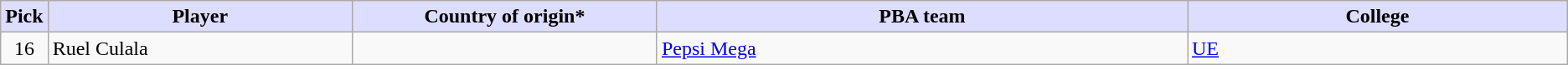<table class="wikitable">
<tr>
<th style="background:#DDDDFF;">Pick</th>
<th style="background:#DDDDFF;" width="20%">Player</th>
<th style="background:#DDDDFF;" width="20%">Country of origin*</th>
<th style="background:#DDDDFF;" width="35%">PBA team</th>
<th style="background:#DDDDFF;" width="25%">College</th>
</tr>
<tr>
<td align=center>16</td>
<td>Ruel Culala</td>
<td></td>
<td><a href='#'>Pepsi Mega</a></td>
<td><a href='#'>UE</a></td>
</tr>
</table>
